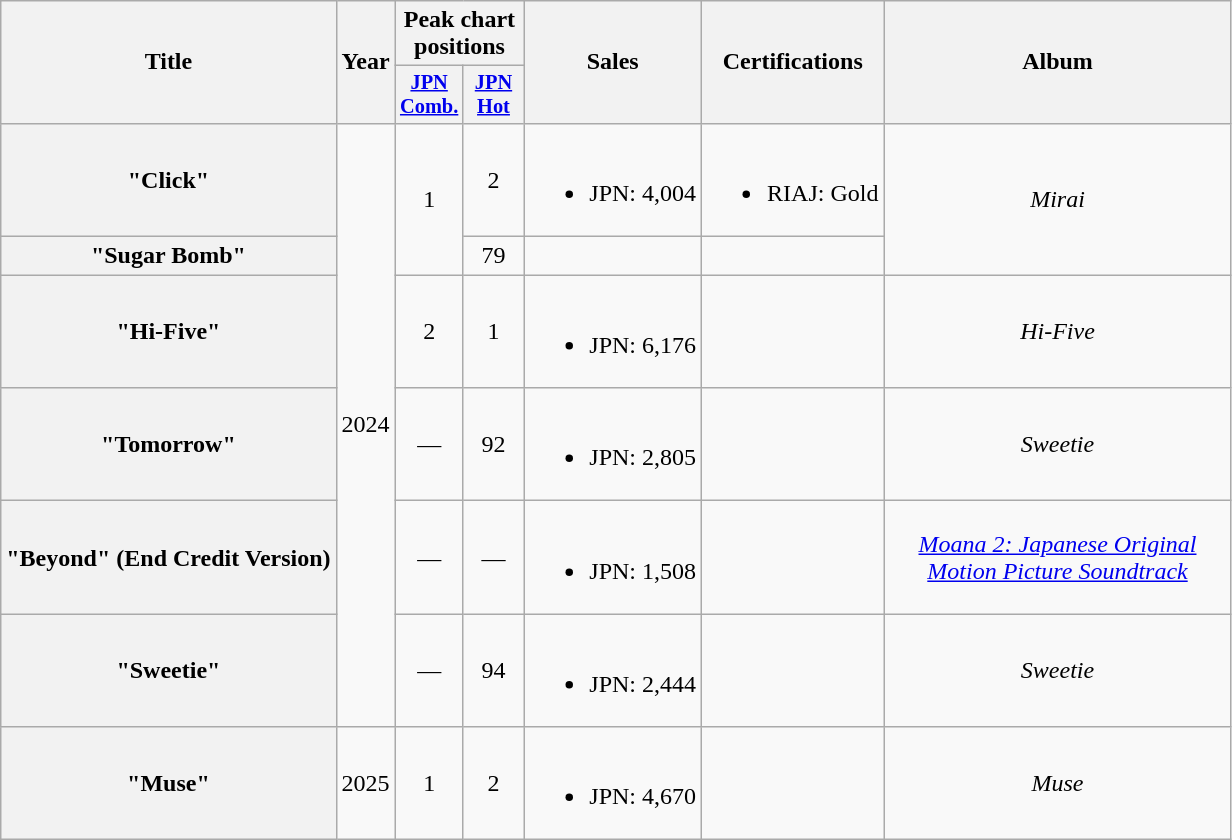<table class="wikitable plainrowheaders" style="text-align:center">
<tr>
<th scope="col" rowspan="2">Title</th>
<th scope="col" rowspan="2">Year</th>
<th scope="col" colspan="2">Peak chart positions</th>
<th scope="col" rowspan="2">Sales</th>
<th scope="col" rowspan="2">Certifications</th>
<th scope="col" rowspan="2" style="width:14em;">Album</th>
</tr>
<tr>
<th scope="col" style="width:2.5em;font-size:85%"><a href='#'>JPN<br>Comb.</a><br></th>
<th scope="col" style="width:2.5em;font-size:85%"><a href='#'>JPN<br>Hot</a><br></th>
</tr>
<tr>
<th scope="row">"Click"</th>
<td rowspan="6">2024</td>
<td rowspan="2">1</td>
<td>2</td>
<td><br><ul><li>JPN: 4,004</li></ul></td>
<td><br><ul><li>RIAJ: Gold </li></ul></td>
<td rowspan="2"><em>Mirai</em> </td>
</tr>
<tr>
<th scope="row">"Sugar Bomb"</th>
<td>79</td>
<td></td>
<td></td>
</tr>
<tr>
<th scope="row">"Hi-Five"</th>
<td>2</td>
<td>1</td>
<td><br><ul><li>JPN: 6,176</li></ul></td>
<td></td>
<td><em>Hi-Five</em> </td>
</tr>
<tr>
<th scope="row">"Tomorrow"</th>
<td>—</td>
<td>92</td>
<td><br><ul><li>JPN: 2,805</li></ul></td>
<td></td>
<td><em>Sweetie</em> </td>
</tr>
<tr>
<th scope="row">"Beyond" (End Credit Version)</th>
<td>—</td>
<td>—</td>
<td><br><ul><li>JPN: 1,508</li></ul></td>
<td></td>
<td><a href='#'> <em>Moana 2: Japanese Original Motion Picture Soundtrack</em></a></td>
</tr>
<tr>
<th scope="row">"Sweetie"</th>
<td>—</td>
<td>94</td>
<td><br><ul><li>JPN: 2,444</li></ul></td>
<td></td>
<td><em>Sweetie</em> </td>
</tr>
<tr>
<th scope="row">"Muse"</th>
<td>2025</td>
<td>1</td>
<td>2</td>
<td><br><ul><li>JPN: 4,670</li></ul></td>
<td></td>
<td><em>Muse</em> </td>
</tr>
</table>
